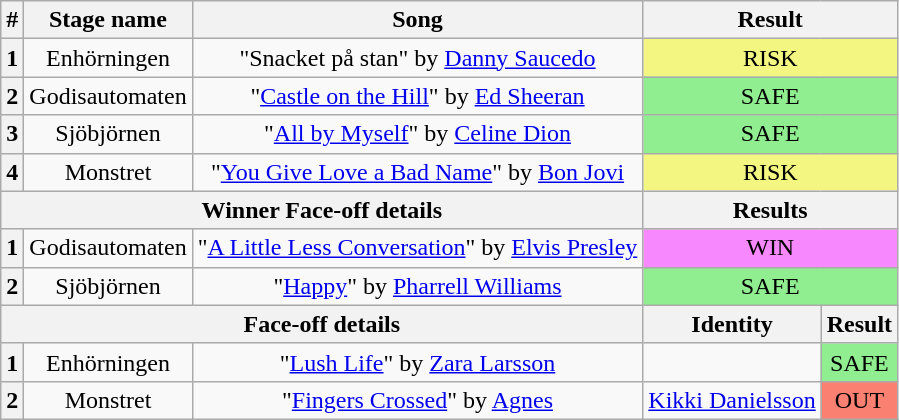<table class="wikitable plainrowheaders" style="text-align: center;">
<tr>
<th>#</th>
<th>Stage name</th>
<th>Song</th>
<th colspan=2>Result</th>
</tr>
<tr>
<th>1</th>
<td>Enhörningen</td>
<td>"Snacket på stan"	by <a href='#'>Danny Saucedo</a></td>
<td colspan=2 bgcolor=#F3F781>RISK</td>
</tr>
<tr>
<th>2</th>
<td>Godisautomaten</td>
<td>"<a href='#'>Castle on the Hill</a>" by <a href='#'>Ed Sheeran</a></td>
<td colspan=2 bgcolor=lightgreen>SAFE</td>
</tr>
<tr>
<th>3</th>
<td>Sjöbjörnen</td>
<td>"<a href='#'>All by Myself</a>" by <a href='#'>Celine Dion</a></td>
<td colspan=2 bgcolor=lightgreen>SAFE</td>
</tr>
<tr>
<th>4</th>
<td>Monstret</td>
<td>"<a href='#'>You Give Love a Bad Name</a>" by <a href='#'>Bon Jovi</a></td>
<td colspan=2 bgcolor=#F3F781>RISK</td>
</tr>
<tr>
<th colspan="3">Winner Face-off details</th>
<th colspan=2>Results</th>
</tr>
<tr>
<th>1</th>
<td>Godisautomaten</td>
<td>"<a href='#'>A Little Less Conversation</a>" by <a href='#'>Elvis Presley</a></td>
<td colspan="2" bgcolor="F888FD">WIN</td>
</tr>
<tr>
<th>2</th>
<td>Sjöbjörnen</td>
<td>"<a href='#'>Happy</a>" by <a href='#'>Pharrell Williams</a></td>
<td colspan="2" bgcolor=lightgreen>SAFE</td>
</tr>
<tr>
<th colspan="3">Face-off details</th>
<th>Identity</th>
<th>Result</th>
</tr>
<tr>
<th>1</th>
<td>Enhörningen</td>
<td>"<a href='#'>Lush Life</a>" by <a href='#'>Zara Larsson</a></td>
<td></td>
<td bgcolor=lightgreen>SAFE</td>
</tr>
<tr>
<th>2</th>
<td>Monstret</td>
<td>"<a href='#'>Fingers Crossed</a>" by <a href='#'>Agnes</a></td>
<td><a href='#'>Kikki Danielsson</a></td>
<td bgcolor=salmon>OUT</td>
</tr>
</table>
